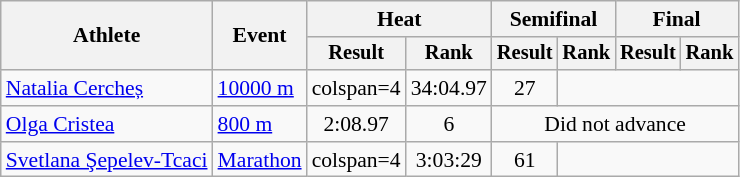<table class=wikitable style="font-size:90%">
<tr>
<th rowspan="2">Athlete</th>
<th rowspan="2">Event</th>
<th colspan="2">Heat</th>
<th colspan="2">Semifinal</th>
<th colspan="2">Final</th>
</tr>
<tr style="font-size:95%">
<th>Result</th>
<th>Rank</th>
<th>Result</th>
<th>Rank</th>
<th>Result</th>
<th>Rank</th>
</tr>
<tr align=center>
<td align=left><a href='#'>Natalia Cercheș</a></td>
<td align=left><a href='#'>10000 m</a></td>
<td>colspan=4 </td>
<td>34:04.97</td>
<td>27</td>
</tr>
<tr align=center>
<td align=left><a href='#'>Olga Cristea</a></td>
<td align=left><a href='#'>800 m</a></td>
<td>2:08.97</td>
<td>6</td>
<td colspan=4>Did not advance</td>
</tr>
<tr align=center>
<td align=left><a href='#'>Svetlana Şepelev-Tcaci</a></td>
<td align=left><a href='#'>Marathon</a></td>
<td>colspan=4 </td>
<td>3:03:29</td>
<td>61</td>
</tr>
</table>
